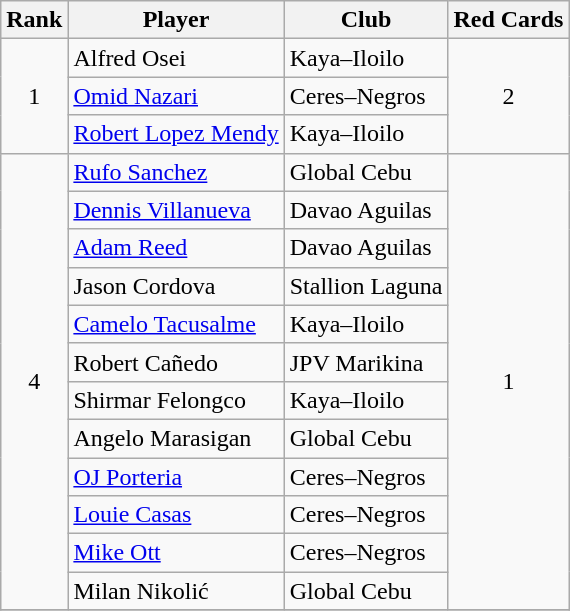<table class="wikitable">
<tr>
<th>Rank</th>
<th>Player</th>
<th>Club</th>
<th>Red Cards</th>
</tr>
<tr>
<td rowspan="3" style="text-align: center;">1</td>
<td> Alfred Osei</td>
<td>Kaya–Iloilo</td>
<td rowspan="3" style="text-align: center;">2</td>
</tr>
<tr>
<td> <a href='#'>Omid Nazari</a></td>
<td>Ceres–Negros</td>
</tr>
<tr>
<td> <a href='#'>Robert Lopez Mendy</a></td>
<td>Kaya–Iloilo</td>
</tr>
<tr>
<td rowspan="12" style="text-align: center;">4</td>
<td> <a href='#'>Rufo Sanchez</a></td>
<td>Global Cebu</td>
<td rowspan="12" style="text-align: center;">1</td>
</tr>
<tr>
<td> <a href='#'>Dennis Villanueva</a></td>
<td>Davao Aguilas</td>
</tr>
<tr>
<td> <a href='#'>Adam Reed</a></td>
<td>Davao Aguilas</td>
</tr>
<tr>
<td> Jason Cordova</td>
<td>Stallion Laguna</td>
</tr>
<tr>
<td> <a href='#'>Camelo Tacusalme</a></td>
<td>Kaya–Iloilo</td>
</tr>
<tr>
<td> Robert Cañedo</td>
<td>JPV Marikina</td>
</tr>
<tr>
<td> Shirmar Felongco</td>
<td>Kaya–Iloilo</td>
</tr>
<tr>
<td> Angelo Marasigan</td>
<td>Global Cebu</td>
</tr>
<tr>
<td> <a href='#'>OJ Porteria</a></td>
<td>Ceres–Negros</td>
</tr>
<tr>
<td> <a href='#'>Louie Casas</a></td>
<td>Ceres–Negros</td>
</tr>
<tr>
<td> <a href='#'>Mike Ott</a></td>
<td>Ceres–Negros</td>
</tr>
<tr>
<td> Milan Nikolić</td>
<td>Global Cebu</td>
</tr>
<tr>
</tr>
</table>
